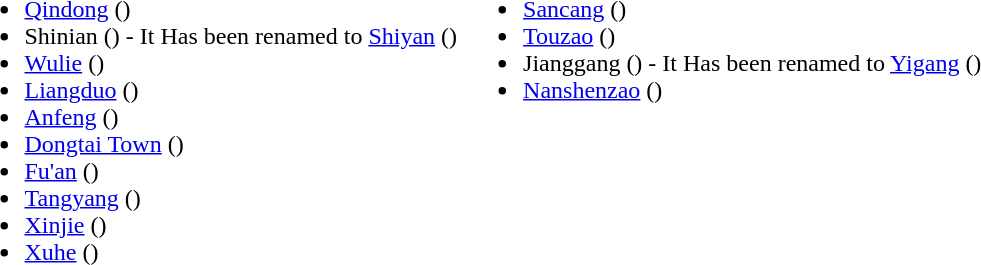<table>
<tr>
<td valign="top"><br><ul><li><a href='#'>Qindong</a> ()</li><li>Shinian () - It Has been renamed to <a href='#'>Shiyan</a> ()</li><li><a href='#'>Wulie</a> ()</li><li><a href='#'>Liangduo</a> ()</li><li><a href='#'>Anfeng</a> ()</li><li><a href='#'>Dongtai Town</a> ()</li><li><a href='#'>Fu'an</a> ()</li><li><a href='#'>Tangyang</a> ()</li><li><a href='#'>Xinjie</a> ()</li><li><a href='#'>Xuhe</a> ()</li></ul></td>
<td valign="top"><br><ul><li><a href='#'>Sancang</a> ()</li><li><a href='#'>Touzao</a> ()</li><li>Jianggang () - It Has been renamed to <a href='#'>Yigang</a> ()</li><li><a href='#'>Nanshenzao</a> ()</li></ul></td>
</tr>
</table>
